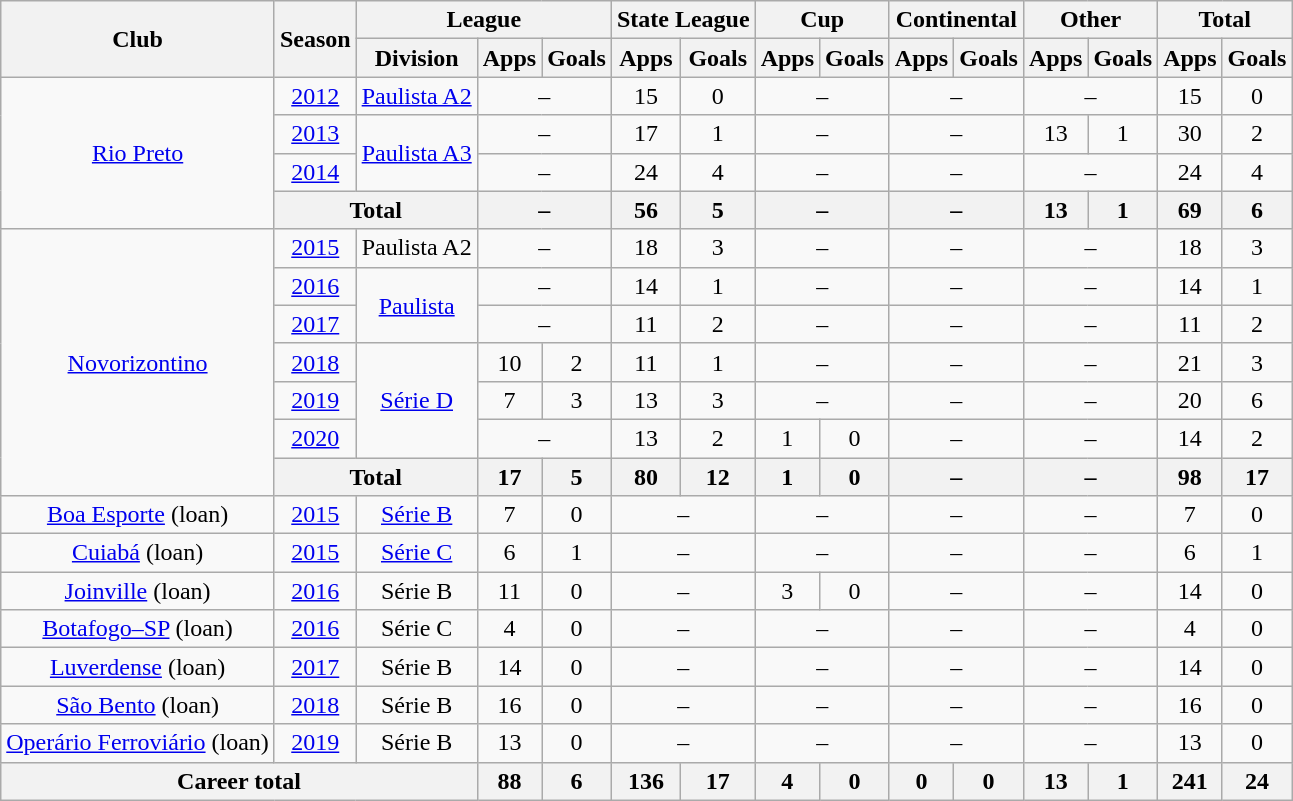<table class="wikitable" style="text-align: center">
<tr>
<th rowspan="2">Club</th>
<th rowspan="2">Season</th>
<th colspan="3">League</th>
<th colspan="2">State League</th>
<th colspan="2">Cup</th>
<th colspan="2">Continental</th>
<th colspan="2">Other</th>
<th colspan="2">Total</th>
</tr>
<tr>
<th>Division</th>
<th>Apps</th>
<th>Goals</th>
<th>Apps</th>
<th>Goals</th>
<th>Apps</th>
<th>Goals</th>
<th>Apps</th>
<th>Goals</th>
<th>Apps</th>
<th>Goals</th>
<th>Apps</th>
<th>Goals</th>
</tr>
<tr>
<td rowspan="4"><a href='#'>Rio Preto</a></td>
<td><a href='#'>2012</a></td>
<td><a href='#'>Paulista A2</a></td>
<td colspan="2">–</td>
<td>15</td>
<td>0</td>
<td colspan="2">–</td>
<td colspan="2">–</td>
<td colspan="2">–</td>
<td>15</td>
<td>0</td>
</tr>
<tr>
<td><a href='#'>2013</a></td>
<td rowspan="2"><a href='#'>Paulista A3</a></td>
<td colspan="2">–</td>
<td>17</td>
<td>1</td>
<td colspan="2">–</td>
<td colspan="2">–</td>
<td>13</td>
<td>1</td>
<td>30</td>
<td>2</td>
</tr>
<tr>
<td><a href='#'>2014</a></td>
<td colspan="2">–</td>
<td>24</td>
<td>4</td>
<td colspan="2">–</td>
<td colspan="2">–</td>
<td colspan="2">–</td>
<td>24</td>
<td>4</td>
</tr>
<tr>
<th colspan="2"><strong>Total</strong></th>
<th colspan="2">–</th>
<th>56</th>
<th>5</th>
<th colspan="2">–</th>
<th colspan="2">–</th>
<th>13</th>
<th>1</th>
<th>69</th>
<th>6</th>
</tr>
<tr>
<td rowspan="7"><a href='#'>Novorizontino</a></td>
<td><a href='#'>2015</a></td>
<td>Paulista A2</td>
<td colspan="2">–</td>
<td>18</td>
<td>3</td>
<td colspan="2">–</td>
<td colspan="2">–</td>
<td colspan="2">–</td>
<td>18</td>
<td>3</td>
</tr>
<tr>
<td><a href='#'>2016</a></td>
<td rowspan="2"><a href='#'>Paulista</a></td>
<td colspan="2">–</td>
<td>14</td>
<td>1</td>
<td colspan="2">–</td>
<td colspan="2">–</td>
<td colspan="2">–</td>
<td>14</td>
<td>1</td>
</tr>
<tr>
<td><a href='#'>2017</a></td>
<td colspan="2">–</td>
<td>11</td>
<td>2</td>
<td colspan="2">–</td>
<td colspan="2">–</td>
<td colspan="2">–</td>
<td>11</td>
<td>2</td>
</tr>
<tr>
<td><a href='#'>2018</a></td>
<td rowspan="3"><a href='#'>Série D</a></td>
<td>10</td>
<td>2</td>
<td>11</td>
<td>1</td>
<td colspan="2">–</td>
<td colspan="2">–</td>
<td colspan="2">–</td>
<td>21</td>
<td>3</td>
</tr>
<tr>
<td><a href='#'>2019</a></td>
<td>7</td>
<td>3</td>
<td>13</td>
<td>3</td>
<td colspan="2">–</td>
<td colspan="2">–</td>
<td colspan="2">–</td>
<td>20</td>
<td>6</td>
</tr>
<tr>
<td><a href='#'>2020</a></td>
<td colspan="2">–</td>
<td>13</td>
<td>2</td>
<td>1</td>
<td>0</td>
<td colspan="2">–</td>
<td colspan="2">–</td>
<td>14</td>
<td>2</td>
</tr>
<tr>
<th colspan="2"><strong>Total</strong></th>
<th>17</th>
<th>5</th>
<th>80</th>
<th>12</th>
<th>1</th>
<th>0</th>
<th colspan="2">–</th>
<th colspan="2">–</th>
<th>98</th>
<th>17</th>
</tr>
<tr>
<td><a href='#'>Boa Esporte</a> (loan)</td>
<td><a href='#'>2015</a></td>
<td><a href='#'>Série B</a></td>
<td>7</td>
<td>0</td>
<td colspan="2">–</td>
<td colspan="2">–</td>
<td colspan="2">–</td>
<td colspan="2">–</td>
<td>7</td>
<td>0</td>
</tr>
<tr>
<td><a href='#'>Cuiabá</a> (loan)</td>
<td><a href='#'>2015</a></td>
<td><a href='#'>Série C</a></td>
<td>6</td>
<td>1</td>
<td colspan="2">–</td>
<td colspan="2">–</td>
<td colspan="2">–</td>
<td colspan="2">–</td>
<td>6</td>
<td>1</td>
</tr>
<tr>
<td><a href='#'>Joinville</a> (loan)</td>
<td><a href='#'>2016</a></td>
<td>Série B</td>
<td>11</td>
<td>0</td>
<td colspan="2">–</td>
<td>3</td>
<td>0</td>
<td colspan="2">–</td>
<td colspan="2">–</td>
<td>14</td>
<td>0</td>
</tr>
<tr>
<td><a href='#'>Botafogo–SP</a> (loan)</td>
<td><a href='#'>2016</a></td>
<td>Série C</td>
<td>4</td>
<td>0</td>
<td colspan="2">–</td>
<td colspan="2">–</td>
<td colspan="2">–</td>
<td colspan="2">–</td>
<td>4</td>
<td>0</td>
</tr>
<tr>
<td><a href='#'>Luverdense</a> (loan)</td>
<td><a href='#'>2017</a></td>
<td>Série B</td>
<td>14</td>
<td>0</td>
<td colspan="2">–</td>
<td colspan="2">–</td>
<td colspan="2">–</td>
<td colspan="2">–</td>
<td>14</td>
<td>0</td>
</tr>
<tr>
<td><a href='#'>São Bento</a> (loan)</td>
<td><a href='#'>2018</a></td>
<td>Série B</td>
<td>16</td>
<td>0</td>
<td colspan="2">–</td>
<td colspan="2">–</td>
<td colspan="2">–</td>
<td colspan="2">–</td>
<td>16</td>
<td>0</td>
</tr>
<tr>
<td><a href='#'>Operário Ferroviário</a> (loan)</td>
<td><a href='#'>2019</a></td>
<td>Série B</td>
<td>13</td>
<td>0</td>
<td colspan="2">–</td>
<td colspan="2">–</td>
<td colspan="2">–</td>
<td colspan="2">–</td>
<td>13</td>
<td>0</td>
</tr>
<tr>
<th colspan="3"><strong>Career total</strong></th>
<th>88</th>
<th>6</th>
<th>136</th>
<th>17</th>
<th>4</th>
<th>0</th>
<th>0</th>
<th>0</th>
<th>13</th>
<th>1</th>
<th>241</th>
<th>24</th>
</tr>
</table>
